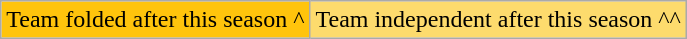<table class="wikitable" style="font-size:100%;line-height:1.1;">
<tr>
<td style="background-color:#FFC40C;">Team folded after this season ^</td>
<td style="background-color:#FDDB6D;">Team independent after this season ^^</td>
</tr>
</table>
